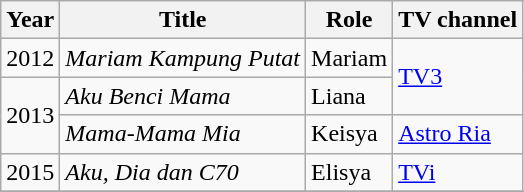<table class="wikitable">
<tr>
<th>Year</th>
<th>Title</th>
<th>Role</th>
<th>TV channel</th>
</tr>
<tr>
<td>2012</td>
<td><em>Mariam Kampung Putat</em></td>
<td>Mariam</td>
<td rowspan="2"><a href='#'>TV3</a></td>
</tr>
<tr>
<td rowspan="2">2013</td>
<td><em>Aku Benci Mama</em></td>
<td>Liana</td>
</tr>
<tr>
<td><em>Mama-Mama Mia</em></td>
<td>Keisya</td>
<td><a href='#'>Astro Ria</a></td>
</tr>
<tr>
<td>2015</td>
<td><em>Aku, Dia dan C70</em></td>
<td>Elisya</td>
<td><a href='#'>TVi</a></td>
</tr>
<tr>
</tr>
</table>
